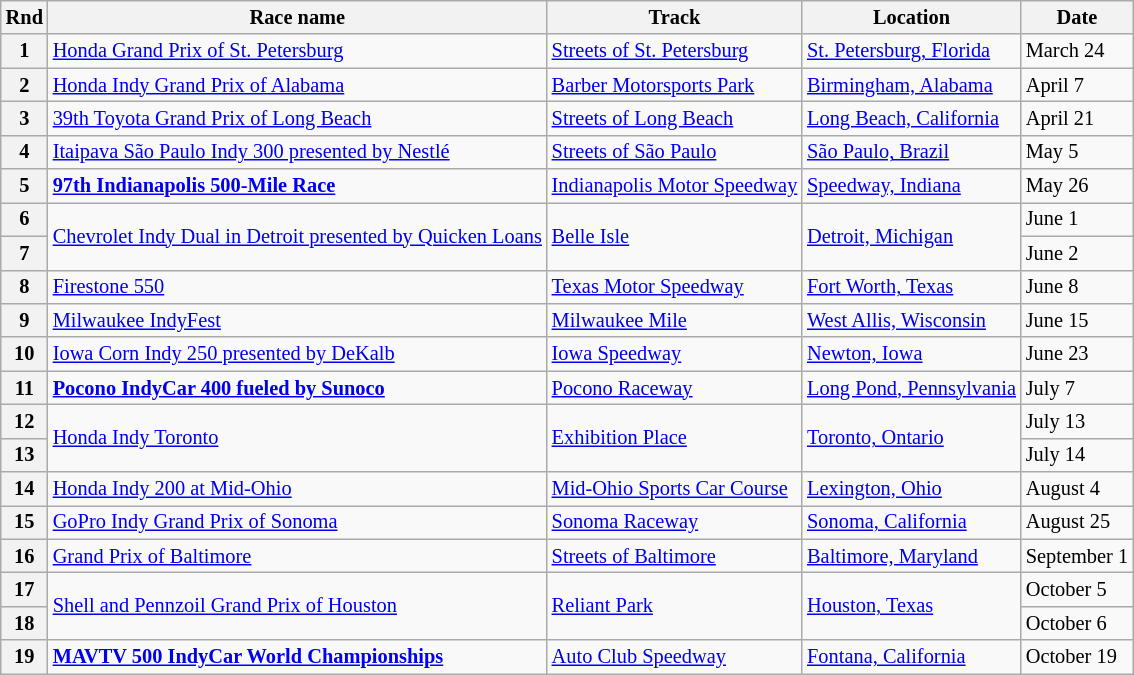<table class="wikitable" style="font-size: 85%">
<tr>
<th>Rnd</th>
<th>Race name</th>
<th>Track</th>
<th>Location</th>
<th>Date</th>
</tr>
<tr>
<th>1</th>
<td><a href='#'>Honda Grand Prix of St. Petersburg</a></td>
<td> <a href='#'>Streets of St. Petersburg</a></td>
<td><a href='#'>St. Petersburg, Florida</a></td>
<td>March 24</td>
</tr>
<tr>
<th>2</th>
<td><a href='#'>Honda Indy Grand Prix of Alabama</a></td>
<td> <a href='#'>Barber Motorsports Park</a></td>
<td><a href='#'>Birmingham, Alabama</a></td>
<td>April 7</td>
</tr>
<tr>
<th>3</th>
<td><a href='#'>39th Toyota Grand Prix of Long Beach</a></td>
<td> <a href='#'>Streets of Long Beach</a></td>
<td><a href='#'>Long Beach, California</a></td>
<td>April 21</td>
</tr>
<tr>
<th>4</th>
<td><a href='#'>Itaipava São Paulo Indy 300 presented by Nestlé</a></td>
<td> <a href='#'>Streets of São Paulo</a></td>
<td><a href='#'>São Paulo, Brazil</a></td>
<td>May 5</td>
</tr>
<tr>
<th>5</th>
<td><strong><a href='#'>97th Indianapolis 500-Mile Race</a></strong></td>
<td> <a href='#'>Indianapolis Motor Speedway</a></td>
<td><a href='#'>Speedway, Indiana</a></td>
<td>May 26</td>
</tr>
<tr>
<th>6</th>
<td rowspan="2"><a href='#'>Chevrolet Indy Dual in Detroit presented by Quicken Loans</a></td>
<td rowspan="2"> <a href='#'>Belle Isle</a></td>
<td rowspan="2"><a href='#'>Detroit, Michigan</a></td>
<td>June 1</td>
</tr>
<tr>
<th>7</th>
<td>June 2</td>
</tr>
<tr>
<th>8</th>
<td><a href='#'>Firestone 550</a></td>
<td> <a href='#'>Texas Motor Speedway</a></td>
<td><a href='#'>Fort Worth, Texas</a></td>
<td>June 8</td>
</tr>
<tr>
<th>9</th>
<td><a href='#'>Milwaukee IndyFest</a></td>
<td> <a href='#'>Milwaukee Mile</a></td>
<td><a href='#'>West Allis, Wisconsin</a></td>
<td>June 15</td>
</tr>
<tr>
<th>10</th>
<td><a href='#'>Iowa Corn Indy 250 presented by DeKalb</a></td>
<td> <a href='#'>Iowa Speedway</a></td>
<td><a href='#'>Newton, Iowa</a></td>
<td>June 23</td>
</tr>
<tr>
<th>11</th>
<td><strong><a href='#'>Pocono IndyCar 400 fueled by Sunoco</a></strong></td>
<td> <a href='#'>Pocono Raceway</a></td>
<td><a href='#'>Long Pond, Pennsylvania</a></td>
<td>July 7</td>
</tr>
<tr>
<th>12</th>
<td rowspan="2"><a href='#'>Honda Indy Toronto</a></td>
<td rowspan="2"> <a href='#'>Exhibition Place</a></td>
<td rowspan="2"><a href='#'>Toronto, Ontario</a></td>
<td>July 13</td>
</tr>
<tr>
<th>13</th>
<td>July 14</td>
</tr>
<tr>
<th>14</th>
<td><a href='#'>Honda Indy 200 at Mid-Ohio</a></td>
<td> <a href='#'>Mid-Ohio Sports Car Course</a></td>
<td><a href='#'>Lexington, Ohio</a></td>
<td>August 4</td>
</tr>
<tr>
<th>15</th>
<td><a href='#'>GoPro Indy Grand Prix of Sonoma</a></td>
<td> <a href='#'>Sonoma Raceway</a></td>
<td><a href='#'>Sonoma, California</a></td>
<td>August 25</td>
</tr>
<tr>
<th>16</th>
<td><a href='#'>Grand Prix of Baltimore</a></td>
<td> <a href='#'>Streets of Baltimore</a></td>
<td><a href='#'>Baltimore, Maryland</a></td>
<td>September 1</td>
</tr>
<tr>
<th>17</th>
<td rowspan="2"><a href='#'>Shell and Pennzoil Grand Prix of Houston</a></td>
<td rowspan="2"> <a href='#'>Reliant Park</a></td>
<td rowspan="2"><a href='#'>Houston, Texas</a></td>
<td>October 5</td>
</tr>
<tr>
<th>18</th>
<td>October 6</td>
</tr>
<tr>
<th>19</th>
<td><strong><a href='#'>MAVTV 500 IndyCar World Championships</a></strong></td>
<td> <a href='#'>Auto Club Speedway</a></td>
<td><a href='#'>Fontana, California</a></td>
<td>October 19</td>
</tr>
</table>
